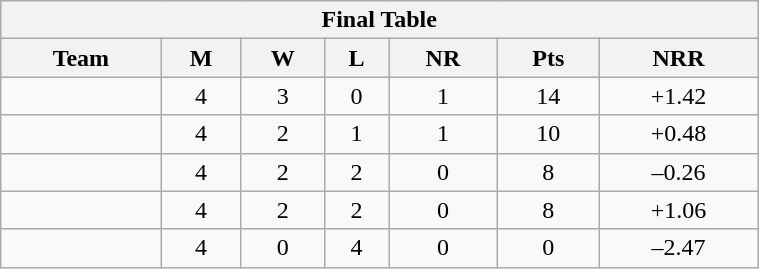<table class="wikitable" style="text-align:left; width:40%">
<tr>
<th colspan="8">Final Table</th>
</tr>
<tr>
<th>Team</th>
<th>M</th>
<th>W</th>
<th>L</th>
<th>NR</th>
<th>Pts</th>
<th>NRR</th>
</tr>
<tr style="text-align:center;">
<td align=left></td>
<td>4</td>
<td>3</td>
<td>0</td>
<td>1</td>
<td>14</td>
<td>+1.42</td>
</tr>
<tr style="text-align:center;">
<td align=left></td>
<td>4</td>
<td>2</td>
<td>1</td>
<td>1</td>
<td>10</td>
<td>+0.48</td>
</tr>
<tr style="text-align:center;">
<td align=left></td>
<td>4</td>
<td>2</td>
<td>2</td>
<td>0</td>
<td>8</td>
<td>–0.26</td>
</tr>
<tr style="text-align:center;">
<td align=left></td>
<td>4</td>
<td>2</td>
<td>2</td>
<td>0</td>
<td>8</td>
<td>+1.06</td>
</tr>
<tr style="text-align:center;">
<td align=left></td>
<td>4</td>
<td>0</td>
<td>4</td>
<td>0</td>
<td>0</td>
<td>–2.47</td>
</tr>
</table>
